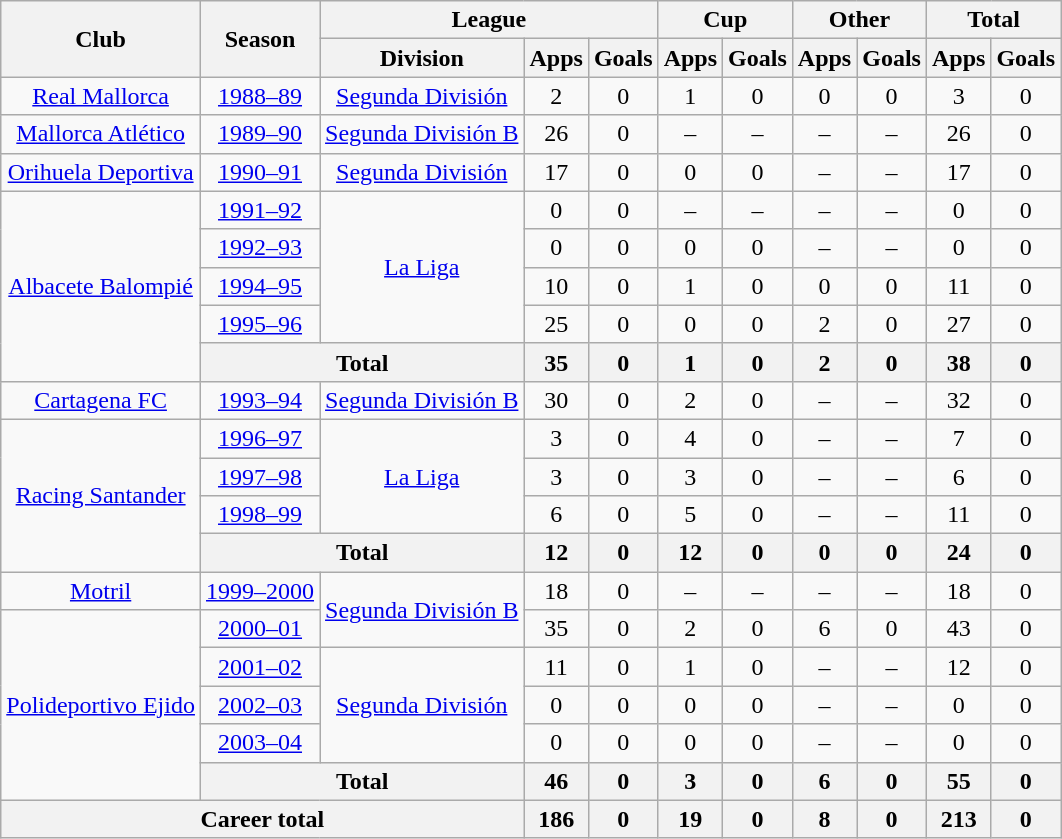<table class="wikitable" style="text-align: center;">
<tr>
<th rowspan="2">Club</th>
<th rowspan="2">Season</th>
<th colspan="3">League</th>
<th colspan="2">Cup</th>
<th colspan="2">Other</th>
<th colspan="2">Total</th>
</tr>
<tr>
<th>Division</th>
<th>Apps</th>
<th>Goals</th>
<th>Apps</th>
<th>Goals</th>
<th>Apps</th>
<th>Goals</th>
<th>Apps</th>
<th>Goals</th>
</tr>
<tr>
<td valign="center"><a href='#'>Real Mallorca</a></td>
<td><a href='#'>1988–89</a></td>
<td><a href='#'>Segunda División</a></td>
<td>2</td>
<td>0</td>
<td>1</td>
<td>0</td>
<td>0</td>
<td>0</td>
<td>3</td>
<td>0</td>
</tr>
<tr>
<td valign="center"><a href='#'>Mallorca Atlético</a></td>
<td><a href='#'>1989–90</a></td>
<td><a href='#'>Segunda División B</a></td>
<td>26</td>
<td>0</td>
<td>–</td>
<td>–</td>
<td>–</td>
<td>–</td>
<td>26</td>
<td>0</td>
</tr>
<tr>
<td valign="center"><a href='#'>Orihuela Deportiva</a></td>
<td><a href='#'>1990–91</a></td>
<td><a href='#'>Segunda División</a></td>
<td>17</td>
<td>0</td>
<td>0</td>
<td>0</td>
<td>–</td>
<td>–</td>
<td>17</td>
<td>0</td>
</tr>
<tr>
<td rowspan="5" valign="center"><a href='#'>Albacete Balompié</a></td>
<td><a href='#'>1991–92</a></td>
<td rowspan="4"><a href='#'>La Liga</a></td>
<td>0</td>
<td>0</td>
<td>–</td>
<td>–</td>
<td>–</td>
<td>–</td>
<td>0</td>
<td>0</td>
</tr>
<tr>
<td><a href='#'>1992–93</a></td>
<td>0</td>
<td>0</td>
<td>0</td>
<td>0</td>
<td>–</td>
<td>–</td>
<td>0</td>
<td>0</td>
</tr>
<tr>
<td><a href='#'>1994–95</a></td>
<td>10</td>
<td>0</td>
<td>1</td>
<td>0</td>
<td>0</td>
<td>0</td>
<td>11</td>
<td>0</td>
</tr>
<tr>
<td><a href='#'>1995–96</a></td>
<td>25</td>
<td>0</td>
<td>0</td>
<td>0</td>
<td>2</td>
<td>0</td>
<td>27</td>
<td>0</td>
</tr>
<tr>
<th colspan="2">Total</th>
<th>35</th>
<th>0</th>
<th>1</th>
<th>0</th>
<th>2</th>
<th>0</th>
<th>38</th>
<th>0</th>
</tr>
<tr>
<td valign="center"><a href='#'>Cartagena FC</a></td>
<td><a href='#'>1993–94</a></td>
<td><a href='#'>Segunda División B</a></td>
<td>30</td>
<td>0</td>
<td>2</td>
<td>0</td>
<td>–</td>
<td>–</td>
<td>32</td>
<td>0</td>
</tr>
<tr>
<td rowspan="4" valign="center"><a href='#'>Racing Santander</a></td>
<td><a href='#'>1996–97</a></td>
<td rowspan="3"><a href='#'>La Liga</a></td>
<td>3</td>
<td>0</td>
<td>4</td>
<td>0</td>
<td>–</td>
<td>–</td>
<td>7</td>
<td>0</td>
</tr>
<tr>
<td><a href='#'>1997–98</a></td>
<td>3</td>
<td>0</td>
<td>3</td>
<td>0</td>
<td>–</td>
<td>–</td>
<td>6</td>
<td>0</td>
</tr>
<tr>
<td><a href='#'>1998–99</a></td>
<td>6</td>
<td>0</td>
<td>5</td>
<td>0</td>
<td>–</td>
<td>–</td>
<td>11</td>
<td>0</td>
</tr>
<tr>
<th colspan="2">Total</th>
<th>12</th>
<th>0</th>
<th>12</th>
<th>0</th>
<th>0</th>
<th>0</th>
<th>24</th>
<th>0</th>
</tr>
<tr>
<td valign="center"><a href='#'>Motril</a></td>
<td><a href='#'>1999–2000</a></td>
<td rowspan="2"><a href='#'>Segunda División B</a></td>
<td>18</td>
<td>0</td>
<td>–</td>
<td>–</td>
<td>–</td>
<td>–</td>
<td>18</td>
<td>0</td>
</tr>
<tr>
<td rowspan="5" valign="center"><a href='#'>Polideportivo Ejido</a></td>
<td><a href='#'>2000–01</a></td>
<td>35</td>
<td>0</td>
<td>2</td>
<td>0</td>
<td>6</td>
<td>0</td>
<td>43</td>
<td>0</td>
</tr>
<tr>
<td><a href='#'>2001–02</a></td>
<td rowspan="3"><a href='#'>Segunda División</a></td>
<td>11</td>
<td>0</td>
<td>1</td>
<td>0</td>
<td>–</td>
<td>–</td>
<td>12</td>
<td>0</td>
</tr>
<tr>
<td><a href='#'>2002–03</a></td>
<td>0</td>
<td>0</td>
<td>0</td>
<td>0</td>
<td>–</td>
<td>–</td>
<td>0</td>
<td>0</td>
</tr>
<tr>
<td><a href='#'>2003–04</a></td>
<td>0</td>
<td>0</td>
<td>0</td>
<td>0</td>
<td>–</td>
<td>–</td>
<td>0</td>
<td>0</td>
</tr>
<tr>
<th colspan="2">Total</th>
<th>46</th>
<th>0</th>
<th>3</th>
<th>0</th>
<th>6</th>
<th>0</th>
<th>55</th>
<th>0</th>
</tr>
<tr>
<th colspan="3">Career total</th>
<th>186</th>
<th>0</th>
<th>19</th>
<th>0</th>
<th>8</th>
<th>0</th>
<th>213</th>
<th>0</th>
</tr>
</table>
